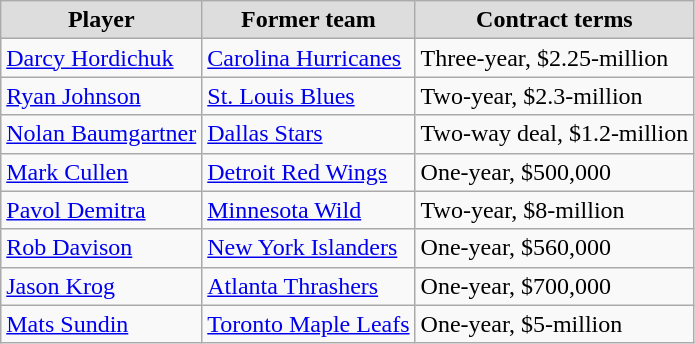<table class="wikitable">
<tr align="center"  bgcolor="#dddddd">
<td><strong>Player</strong></td>
<td><strong>Former team</strong></td>
<td><strong>Contract terms</strong></td>
</tr>
<tr>
<td><a href='#'>Darcy Hordichuk</a></td>
<td><a href='#'>Carolina Hurricanes</a></td>
<td>Three-year, $2.25-million</td>
</tr>
<tr>
<td><a href='#'>Ryan Johnson</a></td>
<td><a href='#'>St. Louis Blues</a></td>
<td>Two-year, $2.3-million</td>
</tr>
<tr>
<td><a href='#'>Nolan Baumgartner</a></td>
<td><a href='#'>Dallas Stars</a></td>
<td>Two-way deal, $1.2-million</td>
</tr>
<tr>
<td><a href='#'>Mark Cullen</a></td>
<td><a href='#'>Detroit Red Wings</a></td>
<td>One-year, $500,000</td>
</tr>
<tr>
<td><a href='#'>Pavol Demitra</a></td>
<td><a href='#'>Minnesota Wild</a></td>
<td>Two-year, $8-million</td>
</tr>
<tr>
<td><a href='#'>Rob Davison</a></td>
<td><a href='#'>New York Islanders</a></td>
<td>One-year, $560,000</td>
</tr>
<tr>
<td><a href='#'>Jason Krog</a></td>
<td><a href='#'>Atlanta Thrashers</a></td>
<td>One-year, $700,000</td>
</tr>
<tr>
<td><a href='#'>Mats Sundin</a></td>
<td><a href='#'>Toronto Maple Leafs</a></td>
<td>One-year, $5-million</td>
</tr>
</table>
